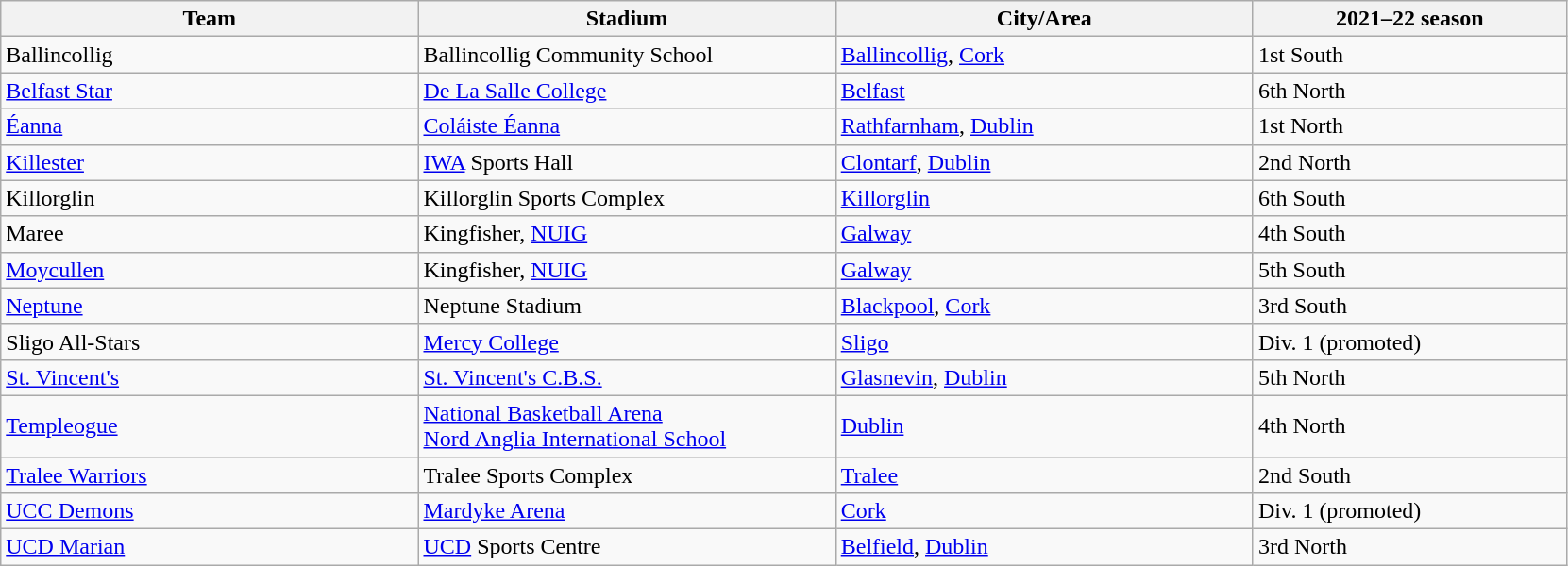<table class="wikitable">
<tr>
<th width=20%>Team</th>
<th width=20%>Stadium</th>
<th width=20%>City/Area</th>
<th width=15%>2021–22 season</th>
</tr>
<tr>
<td>Ballincollig</td>
<td>Ballincollig Community School</td>
<td><a href='#'>Ballincollig</a>, <a href='#'>Cork</a></td>
<td>1st South</td>
</tr>
<tr>
<td><a href='#'>Belfast Star</a></td>
<td><a href='#'>De La Salle College</a></td>
<td><a href='#'>Belfast</a></td>
<td>6th North</td>
</tr>
<tr>
<td><a href='#'>Éanna</a></td>
<td><a href='#'>Coláiste Éanna</a></td>
<td><a href='#'>Rathfarnham</a>, <a href='#'>Dublin</a></td>
<td>1st North</td>
</tr>
<tr>
<td><a href='#'>Killester</a></td>
<td><a href='#'>IWA</a> Sports Hall</td>
<td><a href='#'>Clontarf</a>, <a href='#'>Dublin</a></td>
<td>2nd North</td>
</tr>
<tr>
<td>Killorglin</td>
<td>Killorglin Sports Complex</td>
<td><a href='#'>Killorglin</a></td>
<td>6th South</td>
</tr>
<tr>
<td>Maree</td>
<td>Kingfisher, <a href='#'>NUIG</a></td>
<td><a href='#'>Galway</a></td>
<td>4th South</td>
</tr>
<tr>
<td><a href='#'>Moycullen</a></td>
<td>Kingfisher, <a href='#'>NUIG</a></td>
<td><a href='#'>Galway</a></td>
<td>5th South</td>
</tr>
<tr>
<td><a href='#'>Neptune</a></td>
<td>Neptune Stadium</td>
<td><a href='#'>Blackpool</a>, <a href='#'>Cork</a></td>
<td>3rd South</td>
</tr>
<tr>
<td>Sligo All-Stars</td>
<td><a href='#'>Mercy College</a></td>
<td><a href='#'>Sligo</a></td>
<td>Div. 1 (promoted)</td>
</tr>
<tr>
<td><a href='#'>St. Vincent's</a></td>
<td><a href='#'>St. Vincent's C.B.S.</a></td>
<td><a href='#'>Glasnevin</a>, <a href='#'>Dublin</a></td>
<td>5th North</td>
</tr>
<tr>
<td><a href='#'>Templeogue</a></td>
<td><a href='#'>National Basketball Arena</a><br><a href='#'>Nord Anglia International School</a></td>
<td><a href='#'>Dublin</a></td>
<td>4th North</td>
</tr>
<tr>
<td><a href='#'>Tralee Warriors</a></td>
<td>Tralee Sports Complex</td>
<td><a href='#'>Tralee</a></td>
<td>2nd South</td>
</tr>
<tr>
<td><a href='#'>UCC Demons</a></td>
<td><a href='#'>Mardyke Arena</a></td>
<td><a href='#'>Cork</a></td>
<td>Div. 1 (promoted)</td>
</tr>
<tr>
<td><a href='#'>UCD Marian</a></td>
<td><a href='#'>UCD</a> Sports Centre</td>
<td><a href='#'>Belfield</a>, <a href='#'>Dublin</a></td>
<td>3rd North</td>
</tr>
</table>
